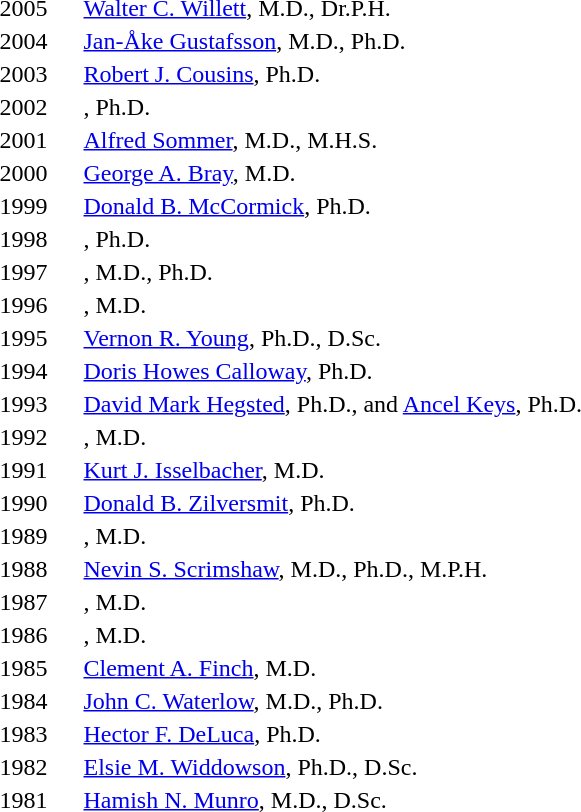<table>
<tr>
<td>2005</td>
<td><a href='#'>Walter C. Willett</a>, M.D., Dr.P.H.</td>
</tr>
<tr>
<td>2004</td>
<td><a href='#'>Jan-Åke Gustafsson</a>, M.D., Ph.D.</td>
</tr>
<tr>
<td>2003</td>
<td><a href='#'>Robert J. Cousins</a>, Ph.D.</td>
</tr>
<tr>
<td>2002</td>
<td>, Ph.D.</td>
</tr>
<tr>
<td>2001</td>
<td><a href='#'>Alfred Sommer</a>, M.D., M.H.S.</td>
</tr>
<tr>
<td>2000</td>
<td><a href='#'>George A. Bray</a>, M.D.</td>
</tr>
<tr>
<td>1999</td>
<td><a href='#'>Donald B. McCormick</a>, Ph.D.</td>
</tr>
<tr>
<td>1998</td>
<td>, Ph.D.</td>
</tr>
<tr>
<td>1997</td>
<td>, M.D., Ph.D.</td>
</tr>
<tr>
<td>1996</td>
<td>, M.D.</td>
</tr>
<tr>
<td>1995</td>
<td><a href='#'>Vernon R. Young</a>, Ph.D., D.Sc.</td>
</tr>
<tr>
<td>1994</td>
<td><a href='#'>Doris Howes Calloway</a>, Ph.D.</td>
</tr>
<tr>
<td>1993</td>
<td><a href='#'>David Mark Hegsted</a>, Ph.D., and <a href='#'>Ancel Keys</a>, Ph.D.</td>
</tr>
<tr>
<td>1992</td>
<td>, M.D.</td>
</tr>
<tr>
<td>1991</td>
<td><a href='#'>Kurt J. Isselbacher</a>, M.D.</td>
</tr>
<tr>
<td>1990</td>
<td><a href='#'>Donald B. Zilversmit</a>, Ph.D.</td>
</tr>
<tr>
<td>1989</td>
<td>, M.D.</td>
</tr>
<tr>
<td>1988</td>
<td><a href='#'>Nevin S. Scrimshaw</a>, M.D., Ph.D., M.P.H.</td>
</tr>
<tr>
<td>1987</td>
<td>, M.D.</td>
</tr>
<tr>
<td>1986</td>
<td>, M.D.</td>
</tr>
<tr>
<td>1985</td>
<td><a href='#'>Clement A. Finch</a>, M.D.</td>
</tr>
<tr>
<td>1984</td>
<td><a href='#'>John C. Waterlow</a>, M.D., Ph.D.</td>
</tr>
<tr>
<td>1983</td>
<td><a href='#'>Hector F. DeLuca</a>, Ph.D.</td>
</tr>
<tr>
<td>1982</td>
<td><a href='#'>Elsie M. Widdowson</a>, Ph.D., D.Sc.</td>
</tr>
<tr>
<td>1981     </td>
<td><a href='#'>Hamish N. Munro</a>, M.D., D.Sc.</td>
</tr>
<tr>
</tr>
</table>
